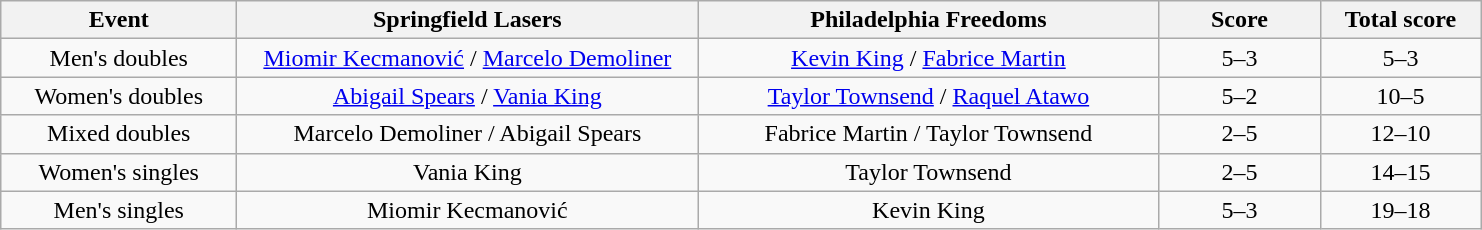<table class="wikitable" style="text-align: center">
<tr>
<th width=150>Event</th>
<th width=300>Springfield Lasers</th>
<th width=300>Philadelphia Freedoms</th>
<th width=100>Score</th>
<th width=100>Total score</th>
</tr>
<tr>
<td>Men's doubles</td>
<td><a href='#'>Miomir Kecmanović</a> / <a href='#'>Marcelo Demoliner</a></td>
<td><a href='#'>Kevin King</a> / <a href='#'>Fabrice Martin</a></td>
<td>5–3</td>
<td>5–3</td>
</tr>
<tr>
<td>Women's doubles</td>
<td><a href='#'>Abigail Spears</a> / <a href='#'>Vania King</a></td>
<td><a href='#'>Taylor Townsend</a> / <a href='#'>Raquel Atawo</a></td>
<td>5–2</td>
<td>10–5</td>
</tr>
<tr>
<td>Mixed doubles</td>
<td>Marcelo Demoliner / Abigail Spears</td>
<td>Fabrice Martin / Taylor Townsend</td>
<td>2–5</td>
<td>12–10</td>
</tr>
<tr>
<td>Women's singles</td>
<td>Vania King</td>
<td>Taylor Townsend</td>
<td>2–5</td>
<td>14–15</td>
</tr>
<tr>
<td>Men's singles</td>
<td>Miomir Kecmanović</td>
<td>Kevin King</td>
<td>5–3</td>
<td>19–18</td>
</tr>
</table>
